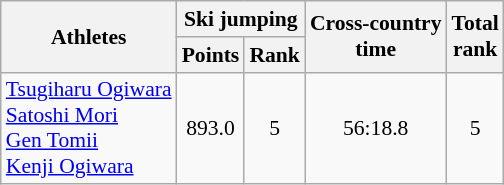<table class="wikitable" border="1" style="font-size:90%">
<tr>
<th rowspan="2">Athletes</th>
<th colspan="2">Ski jumping</th>
<th rowspan="2">Cross-country <br> time</th>
<th rowspan="2">Total <br> rank</th>
</tr>
<tr>
<th>Points</th>
<th>Rank</th>
</tr>
<tr>
<td><a href='#'>Tsugiharu Ogiwara</a><br><a href='#'>Satoshi Mori</a><br><a href='#'>Gen Tomii</a><br><a href='#'>Kenji Ogiwara</a></td>
<td align=center>893.0</td>
<td align=center>5</td>
<td align=center>56:18.8</td>
<td align=center>5</td>
</tr>
</table>
